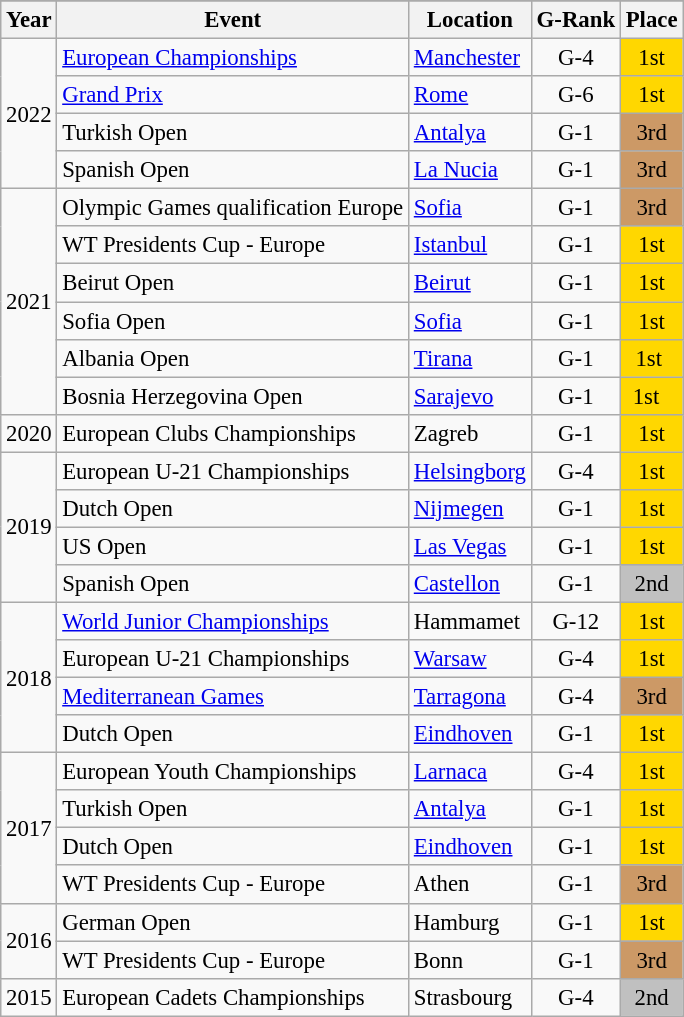<table class="wikitable" style="text-align:center; font-size:95%;">
<tr>
</tr>
<tr>
<th align=center>Year</th>
<th>Event</th>
<th>Location</th>
<th>G-Rank</th>
<th>Place</th>
</tr>
<tr>
<td rowspan="4">2022</td>
<td align=left><a href='#'>European Championships</a></td>
<td align=left> <a href='#'>Manchester</a></td>
<td>G-4</td>
<td align="center" bgcolor="gold">1st</td>
</tr>
<tr>
<td align=left><a href='#'>Grand Prix</a></td>
<td align=left> <a href='#'>Rome</a></td>
<td>G-6</td>
<td align="center" bgcolor="gold">1st</td>
</tr>
<tr>
<td align=left>Turkish Open</td>
<td align=left> <a href='#'>Antalya</a></td>
<td>G-1</td>
<td bgcolor="cc9966">3rd</td>
</tr>
<tr>
<td align=left>Spanish Open</td>
<td align=left> <a href='#'>La Nucia</a></td>
<td>G-1</td>
<td bgcolor="cc9966">3rd</td>
</tr>
<tr>
<td rowspan="6">2021</td>
<td align=left>Olympic Games qualification Europe</td>
<td align=left> <a href='#'>Sofia</a></td>
<td>G-1</td>
<td align="center" bgcolor="cc9966">3rd</td>
</tr>
<tr>
<td align=left>WT Presidents Cup - Europe</td>
<td align=left> <a href='#'>Istanbul</a></td>
<td>G-1</td>
<td align="center" bgcolor="gold">1st</td>
</tr>
<tr>
<td align=left>Beirut Open</td>
<td align=left> <a href='#'>Beirut</a></td>
<td>G-1</td>
<td align="center" bgcolor="gold">1st</td>
</tr>
<tr>
<td align=left>Sofia Open</td>
<td align=left> <a href='#'>Sofia</a></td>
<td>G-1</td>
<td align="center" bgcolor="gold">1st</td>
</tr>
<tr>
<td align=left>Albania Open</td>
<td align=left> <a href='#'>Tirana</a></td>
<td>G-1</td>
<td align="center" bgcolor="gold">1st </td>
</tr>
<tr>
<td align=left>Bosnia Herzegovina Open</td>
<td align=left> <a href='#'>Sarajevo</a></td>
<td>G-1</td>
<td align="center" bgcolor="gold">1st  </td>
</tr>
<tr>
<td>2020</td>
<td align=left>European Clubs Championships</td>
<td align=left> Zagreb</td>
<td>G-1</td>
<td align="center" bgcolor="gold">1st</td>
</tr>
<tr>
<td rowspan="4">2019</td>
<td align=left>European U-21 Championships</td>
<td align=left> <a href='#'>Helsingborg</a></td>
<td>G-4</td>
<td align="center" bgcolor="gold">1st</td>
</tr>
<tr>
<td align=left>Dutch Open</td>
<td align=left> <a href='#'>Nijmegen</a></td>
<td>G-1</td>
<td align="center" bgcolor="gold">1st</td>
</tr>
<tr>
<td align=left>US Open</td>
<td align=left> <a href='#'>Las Vegas</a></td>
<td>G-1</td>
<td align="center" bgcolor="gold">1st</td>
</tr>
<tr>
<td align=left>Spanish Open</td>
<td align=left> <a href='#'>Castellon</a></td>
<td>G-1</td>
<td align="center" bgcolor="silver">2nd</td>
</tr>
<tr>
<td rowspan="4">2018</td>
<td align=left><a href='#'>World Junior Championships</a></td>
<td align=left> Hammamet</td>
<td>G-12</td>
<td align="center" bgcolor="gold">1st</td>
</tr>
<tr>
<td align=left>European U-21 Championships</td>
<td align=left> <a href='#'>Warsaw</a></td>
<td>G-4</td>
<td align="center" bgcolor="gold">1st</td>
</tr>
<tr>
<td align=left><a href='#'>Mediterranean Games</a></td>
<td align=left> <a href='#'>Tarragona</a></td>
<td>G-4</td>
<td align="center" bgcolor="cc9966">3rd</td>
</tr>
<tr>
<td align=left>Dutch Open</td>
<td align=left> <a href='#'>Eindhoven</a></td>
<td>G-1</td>
<td align="center" bgcolor="gold">1st</td>
</tr>
<tr>
<td rowspan="4">2017</td>
<td align=left>European Youth Championships</td>
<td align=left> <a href='#'>Larnaca</a></td>
<td>G-4</td>
<td align="center" bgcolor="gold">1st</td>
</tr>
<tr>
<td align=left>Turkish Open</td>
<td align=left> <a href='#'>Antalya</a></td>
<td>G-1</td>
<td align="center" bgcolor="gold">1st</td>
</tr>
<tr>
<td align=left>Dutch Open</td>
<td align=left> <a href='#'>Eindhoven</a></td>
<td>G-1</td>
<td align="center" bgcolor="gold">1st</td>
</tr>
<tr>
<td align=left>WT Presidents Cup - Europe</td>
<td align=left> Athen</td>
<td>G-1</td>
<td align="center" bgcolor="cc9966">3rd</td>
</tr>
<tr>
<td rowspan="2">2016</td>
<td align=left>German Open</td>
<td align=left> Hamburg</td>
<td>G-1</td>
<td align="center" bgcolor="gold">1st</td>
</tr>
<tr>
<td align=left>WT Presidents Cup - Europe</td>
<td align=left> Bonn</td>
<td>G-1</td>
<td align="center" bgcolor="cc9966">3rd</td>
</tr>
<tr>
<td>2015</td>
<td align=left>European Cadets Championships</td>
<td align=left> Strasbourg</td>
<td>G-4</td>
<td align="center" bgcolor="silver">2nd</td>
</tr>
</table>
